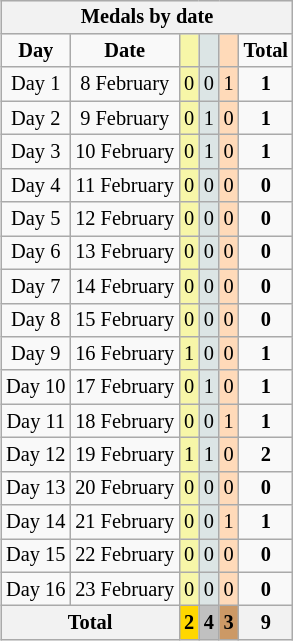<table class=wikitable style="font-size:85%;float:right;clear:right;">
<tr bgcolor=efefef>
<th colspan=6>Medals by date</th>
</tr>
<tr align=center>
<td><strong>Day</strong></td>
<td><strong>Date</strong></td>
<td bgcolor=#f7f6a8></td>
<td bgcolor=#dce5e5></td>
<td bgcolor=#ffdab9></td>
<td><strong>Total</strong></td>
</tr>
<tr align=center>
<td>Day 1</td>
<td>8 February</td>
<td bgcolor=F7F6A8>0</td>
<td bgcolor=DCE5E5>0</td>
<td bgcolor=FFDAB9>1</td>
<td><strong>1</strong></td>
</tr>
<tr align=center>
<td>Day 2</td>
<td>9 February</td>
<td bgcolor=F7F6A8>0</td>
<td bgcolor=DCE5E5>1</td>
<td bgcolor=FFDAB9>0</td>
<td><strong>1</strong></td>
</tr>
<tr align=center>
<td>Day 3</td>
<td>10 February</td>
<td bgcolor=F7F6A8>0</td>
<td bgcolor=DCE5E5>1</td>
<td bgcolor=FFDAB9>0</td>
<td><strong>1</strong></td>
</tr>
<tr align=center>
<td>Day 4</td>
<td>11 February</td>
<td bgcolor=F7F6A8>0</td>
<td bgcolor=DCE5E5>0</td>
<td bgcolor=FFDAB9>0</td>
<td><strong>0</strong></td>
</tr>
<tr align=center>
<td>Day 5</td>
<td>12 February</td>
<td bgcolor=F7F6A8>0</td>
<td bgcolor=DCE5E5>0</td>
<td bgcolor=FFDAB9>0</td>
<td><strong>0</strong></td>
</tr>
<tr align=center>
<td>Day 6</td>
<td>13 February</td>
<td bgcolor=F7F6A8>0</td>
<td bgcolor=DCE5E5>0</td>
<td bgcolor=FFDAB9>0</td>
<td><strong>0</strong></td>
</tr>
<tr align=center>
<td>Day 7</td>
<td>14 February</td>
<td bgcolor=F7F6A8>0</td>
<td bgcolor=DCE5E5>0</td>
<td bgcolor=FFDAB9>0</td>
<td><strong>0</strong></td>
</tr>
<tr align=center>
<td>Day 8</td>
<td>15 February</td>
<td bgcolor=F7F6A8>0</td>
<td bgcolor=DCE5E5>0</td>
<td bgcolor=FFDAB9>0</td>
<td><strong>0</strong></td>
</tr>
<tr align=center>
<td>Day 9</td>
<td>16 February</td>
<td bgcolor=F7F6A8>1</td>
<td bgcolor=DCE5E5>0</td>
<td bgcolor=FFDAB9>0</td>
<td><strong>1</strong></td>
</tr>
<tr align=center>
<td>Day 10</td>
<td>17 February</td>
<td bgcolor=F7F6A8>0</td>
<td bgcolor=DCE5E5>1</td>
<td bgcolor=FFDAB9>0</td>
<td><strong>1</strong></td>
</tr>
<tr align=center>
<td>Day 11</td>
<td>18 February</td>
<td bgcolor=F7F6A8>0</td>
<td bgcolor=DCE5E5>0</td>
<td bgcolor=FFDAB9>1</td>
<td><strong>1</strong></td>
</tr>
<tr align=center>
<td>Day 12</td>
<td>19 February</td>
<td bgcolor=F7F6A8>1</td>
<td bgcolor=DCE5E5>1</td>
<td bgcolor=FFDAB9>0</td>
<td><strong>2</strong></td>
</tr>
<tr align=center>
<td>Day 13</td>
<td>20 February</td>
<td bgcolor=F7F6A8>0</td>
<td bgcolor=DCE5E5>0</td>
<td bgcolor=FFDAB9>0</td>
<td><strong>0</strong></td>
</tr>
<tr align=center>
<td>Day 14</td>
<td>21 February</td>
<td bgcolor=F7F6A8>0</td>
<td bgcolor=DCE5E5>0</td>
<td bgcolor=FFDAB9>1</td>
<td><strong>1</strong></td>
</tr>
<tr align=center>
<td>Day 15</td>
<td>22 February</td>
<td bgcolor=F7F6A8>0</td>
<td bgcolor=DCE5E5>0</td>
<td bgcolor=FFDAB9>0</td>
<td><strong>0</strong></td>
</tr>
<tr align=center>
<td>Day 16</td>
<td>23 February</td>
<td bgcolor=F7F6A8>0</td>
<td bgcolor=DCE5E5>0</td>
<td bgcolor=FFDAB9>0</td>
<td><strong>0</strong></td>
</tr>
<tr>
<th colspan=2>Total</th>
<th style="background:gold">2</th>
<th style="background:silver">4</th>
<th style="background:#c96">3</th>
<th>9</th>
</tr>
</table>
